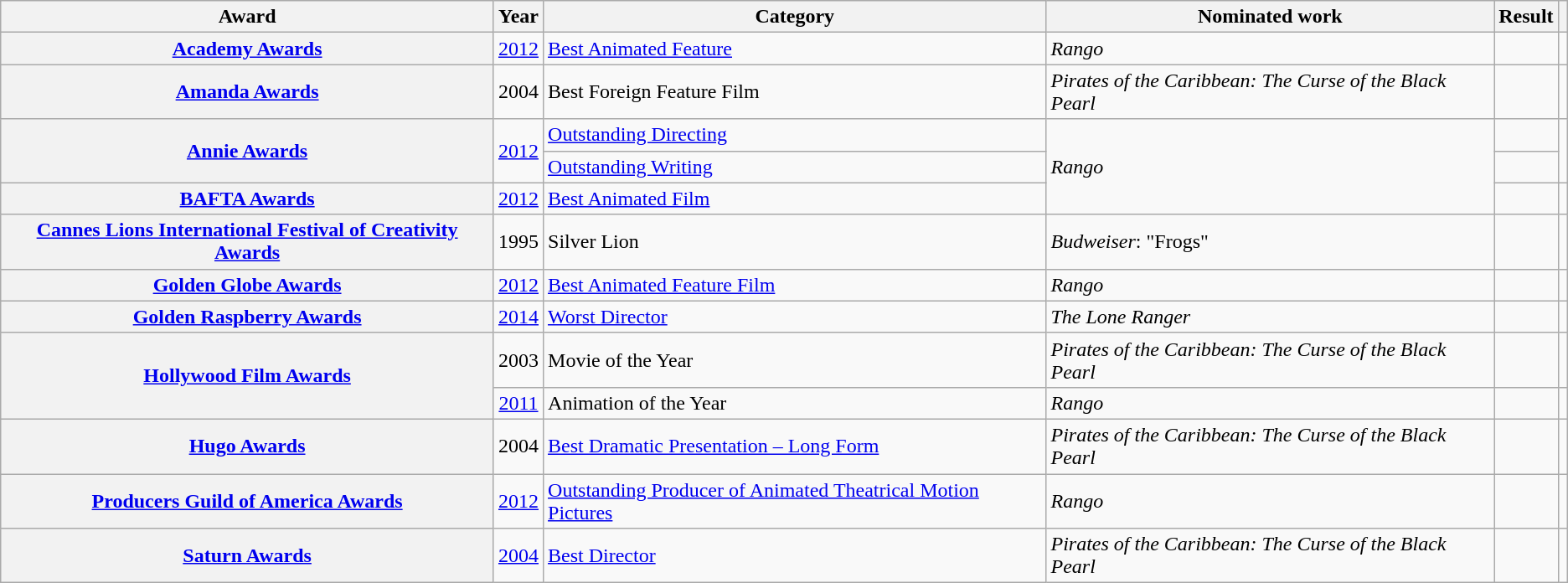<table class="wikitable">
<tr>
<th scope="col">Award</th>
<th scope="col">Year</th>
<th scope="col">Category</th>
<th scope="col">Nominated work</th>
<th scope="col">Result</th>
<th scope="col"></th>
</tr>
<tr>
<th scope="row"><a href='#'>Academy Awards</a></th>
<td style="text-align:center;"><a href='#'>2012</a></td>
<td><a href='#'>Best Animated Feature</a></td>
<td><em>Rango</em></td>
<td></td>
<td style="text-align:center;"></td>
</tr>
<tr>
<th scope="row"><a href='#'>Amanda Awards</a></th>
<td style="text-align:center;">2004</td>
<td>Best Foreign Feature Film</td>
<td><em>Pirates of the Caribbean: The Curse of the Black Pearl</em></td>
<td></td>
<td style="text-align:center;"></td>
</tr>
<tr>
<th scope="row" rowspan="2"><a href='#'>Annie Awards</a></th>
<td style="text-align:center;" rowspan="2"><a href='#'>2012</a></td>
<td><a href='#'>Outstanding Directing</a></td>
<td rowspan="3"><em>Rango</em></td>
<td></td>
<td style="text-align:center;" rowspan="2"></td>
</tr>
<tr>
<td><a href='#'>Outstanding Writing</a></td>
<td></td>
</tr>
<tr>
<th scope="row"><a href='#'>BAFTA Awards</a></th>
<td style="text-align:center;"><a href='#'>2012</a></td>
<td><a href='#'>Best Animated Film</a></td>
<td></td>
<td style="text-align:center;"></td>
</tr>
<tr>
<th scope="row"><a href='#'>Cannes Lions International Festival of Creativity Awards</a></th>
<td style="text-align:center;">1995</td>
<td>Silver Lion</td>
<td><em>Budweiser</em>: "Frogs"</td>
<td></td>
<td style="text-align:center;"></td>
</tr>
<tr>
<th scope="row"><a href='#'>Golden Globe Awards</a></th>
<td style="text-align:center;"><a href='#'>2012</a></td>
<td><a href='#'>Best Animated Feature Film</a></td>
<td><em>Rango</em></td>
<td></td>
<td style="text-align:center;"></td>
</tr>
<tr>
<th scope="row"><a href='#'>Golden Raspberry Awards</a></th>
<td style="text-align:center;"><a href='#'>2014</a></td>
<td><a href='#'>Worst Director</a></td>
<td><em>The Lone Ranger</em></td>
<td></td>
<td style="text-align:center;"></td>
</tr>
<tr>
<th scope="row" rowspan="2"><a href='#'>Hollywood Film Awards</a></th>
<td style="text-align:center;">2003</td>
<td>Movie of the Year</td>
<td><em>Pirates of the Caribbean: The Curse of the Black Pearl</em></td>
<td></td>
<td style="text-align:center;"></td>
</tr>
<tr>
<td style="text-align:center;"><a href='#'>2011</a></td>
<td>Animation of the Year</td>
<td><em>Rango</em></td>
<td></td>
<td style="text-align:center;"></td>
</tr>
<tr>
<th scope="row"><a href='#'>Hugo Awards</a></th>
<td style="text-align:center;">2004</td>
<td><a href='#'>Best Dramatic Presentation – Long Form</a></td>
<td><em>Pirates of the Caribbean: The Curse of the Black Pearl</em></td>
<td></td>
<td style="text-align:center;"></td>
</tr>
<tr>
<th scope="row"><a href='#'>Producers Guild of America Awards</a></th>
<td style="text-align:center;"><a href='#'>2012</a></td>
<td><a href='#'>Outstanding Producer of Animated Theatrical Motion Pictures</a></td>
<td><em>Rango</em></td>
<td></td>
<td style="text-align:center;"></td>
</tr>
<tr>
<th scope="row"><a href='#'>Saturn Awards</a></th>
<td style="text-align:center;"><a href='#'>2004</a></td>
<td><a href='#'>Best Director</a></td>
<td><em>Pirates of the Caribbean: The Curse of the Black Pearl</em></td>
<td></td>
<td style="text-align:center;"></td>
</tr>
</table>
